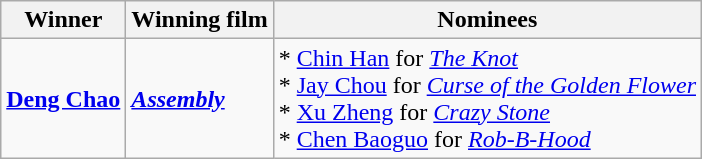<table class="wikitable">
<tr>
<th>Winner</th>
<th>Winning film</th>
<th>Nominees</th>
</tr>
<tr>
<td><strong><a href='#'>Deng Chao</a></strong></td>
<td><strong><em><a href='#'>Assembly</a></em></strong></td>
<td>* <a href='#'>Chin Han</a> for <em><a href='#'>The Knot</a></em><br> * <a href='#'>Jay Chou</a> for <em><a href='#'>Curse of the Golden Flower</a></em><br> * <a href='#'>Xu Zheng</a> for <em><a href='#'>Crazy Stone</a></em><br> * <a href='#'>Chen Baoguo</a> for <em><a href='#'>Rob-B-Hood</a></em></td>
</tr>
</table>
